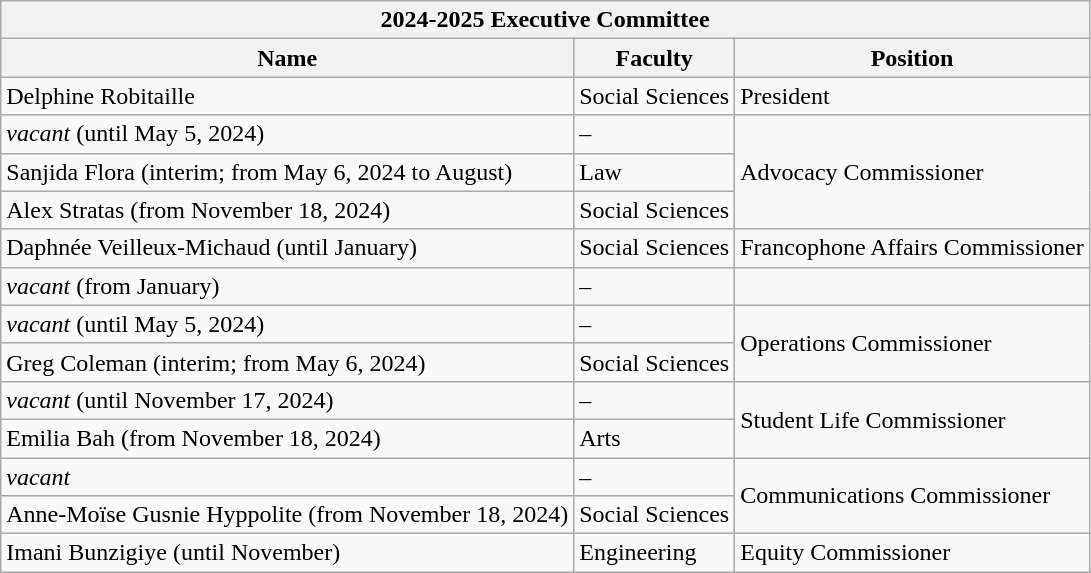<table class="wikitable sortable mw-collapsible mw-collapsed">
<tr>
<th colspan="3">2024-2025 Executive Committee</th>
</tr>
<tr>
<th>Name</th>
<th>Faculty</th>
<th>Position</th>
</tr>
<tr>
<td>Delphine Robitaille</td>
<td>Social Sciences</td>
<td>President</td>
</tr>
<tr>
<td><em>vacant</em> (until May 5, 2024)</td>
<td>–</td>
<td rowspan="3">Advocacy Commissioner</td>
</tr>
<tr>
<td>Sanjida Flora (interim; from May 6, 2024 to August)</td>
<td>Law</td>
</tr>
<tr>
<td>Alex Stratas (from November 18, 2024)</td>
<td>Social Sciences</td>
</tr>
<tr>
<td>Daphnée Veilleux-Michaud (until January)</td>
<td>Social Sciences</td>
<td>Francophone Affairs Commissioner</td>
</tr>
<tr>
<td><em>vacant</em> (from January)</td>
<td>–</td>
<td></td>
</tr>
<tr>
<td><em>vacant</em> (until May 5, 2024)</td>
<td>–</td>
<td rowspan="2">Operations Commissioner</td>
</tr>
<tr>
<td>Greg Coleman (interim; from May 6, 2024)</td>
<td>Social Sciences</td>
</tr>
<tr>
<td><em>vacant</em> (until November 17, 2024)</td>
<td>–</td>
<td rowspan="2">Student Life Commissioner</td>
</tr>
<tr>
<td>Emilia Bah (from November 18, 2024)</td>
<td>Arts</td>
</tr>
<tr>
<td><em>vacant</em></td>
<td>–</td>
<td rowspan="2">Communications Commissioner</td>
</tr>
<tr>
<td>Anne-Moïse Gusnie Hyppolite (from November 18, 2024)</td>
<td>Social Sciences</td>
</tr>
<tr>
<td>Imani Bunzigiye (until November)</td>
<td>Engineering</td>
<td>Equity Commissioner</td>
</tr>
</table>
